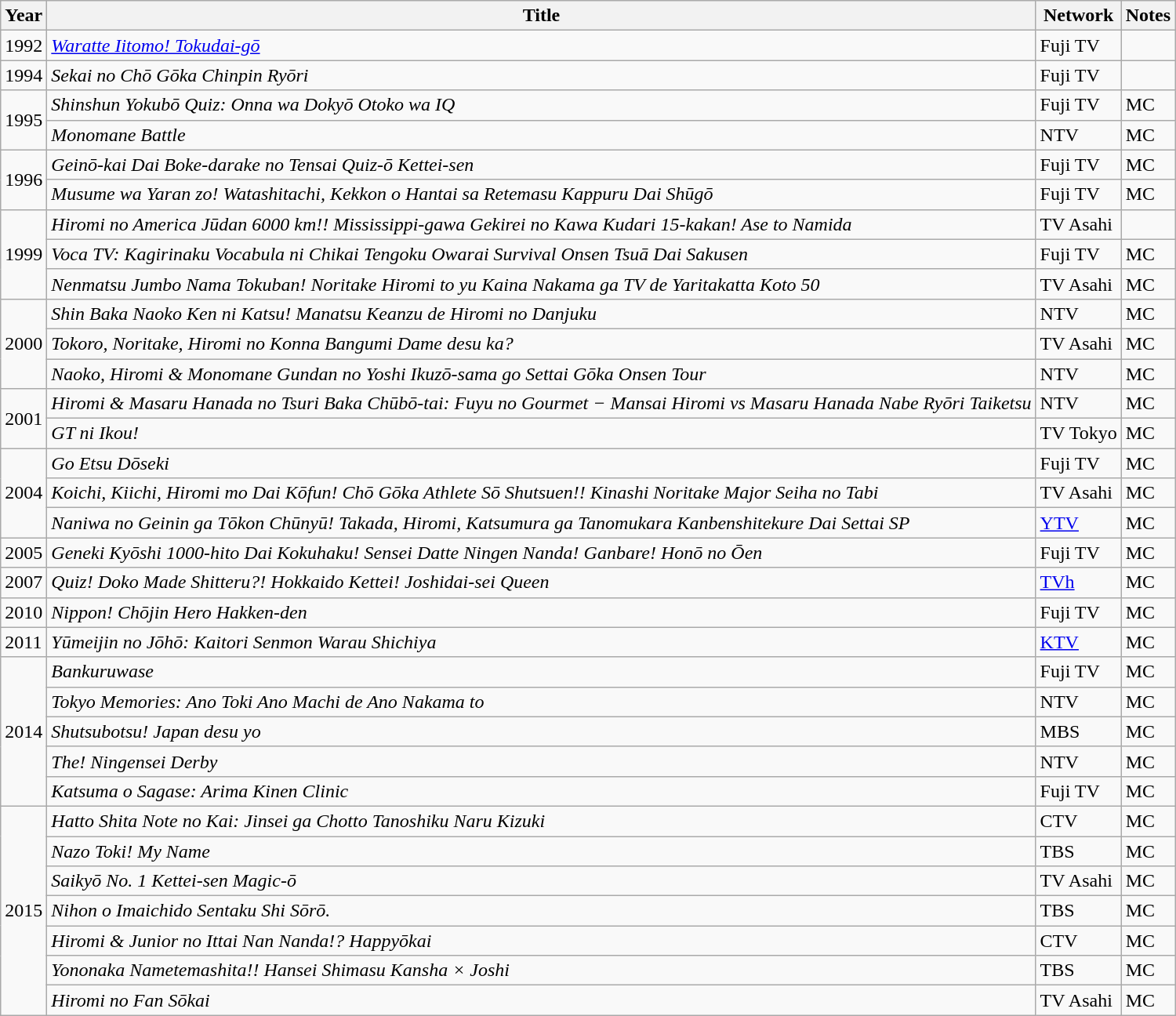<table class="wikitable">
<tr>
<th>Year</th>
<th>Title</th>
<th>Network</th>
<th>Notes</th>
</tr>
<tr>
<td>1992</td>
<td><em><a href='#'>Waratte Iitomo! Tokudai-gō</a></em></td>
<td>Fuji TV</td>
<td></td>
</tr>
<tr>
<td>1994</td>
<td><em>Sekai no Chō Gōka Chinpin Ryōri</em></td>
<td>Fuji TV</td>
<td></td>
</tr>
<tr>
<td rowspan="2">1995</td>
<td><em>Shinshun Yokubō Quiz: Onna wa Dokyō Otoko wa IQ</em></td>
<td>Fuji TV</td>
<td>MC</td>
</tr>
<tr>
<td><em>Monomane Battle</em></td>
<td>NTV</td>
<td>MC</td>
</tr>
<tr>
<td rowspan="2">1996</td>
<td><em>Geinō-kai Dai Boke-darake no Tensai Quiz-ō Kettei-sen</em></td>
<td>Fuji TV</td>
<td>MC</td>
</tr>
<tr>
<td><em>Musume wa Yaran zo! Watashitachi, Kekkon o Hantai sa Retemasu Kappuru Dai Shūgō</em></td>
<td>Fuji TV</td>
<td>MC</td>
</tr>
<tr>
<td rowspan="3">1999</td>
<td><em>Hiromi no America Jūdan 6000 km!! Mississippi-gawa Gekirei no Kawa Kudari 15-kakan! Ase to Namida</em></td>
<td>TV Asahi</td>
<td></td>
</tr>
<tr>
<td><em>Voca TV: Kagirinaku Vocabula ni Chikai Tengoku Owarai Survival Onsen Tsuā Dai Sakusen</em></td>
<td>Fuji TV</td>
<td>MC</td>
</tr>
<tr>
<td><em>Nenmatsu Jumbo Nama Tokuban! Noritake Hiromi to yu Kaina Nakama ga TV de Yaritakatta Koto 50</em></td>
<td>TV Asahi</td>
<td>MC</td>
</tr>
<tr>
<td rowspan="3">2000</td>
<td><em>Shin Baka Naoko Ken ni Katsu! Manatsu Keanzu de Hiromi no Danjuku</em></td>
<td>NTV</td>
<td>MC</td>
</tr>
<tr>
<td><em>Tokoro, Noritake, Hiromi no Konna Bangumi Dame desu ka?</em></td>
<td>TV Asahi</td>
<td>MC</td>
</tr>
<tr>
<td><em>Naoko, Hiromi & Monomane Gundan no Yoshi Ikuzō-sama go Settai Gōka Onsen Tour</em></td>
<td>NTV</td>
<td>MC</td>
</tr>
<tr>
<td rowspan="2">2001</td>
<td><em>Hiromi & Masaru Hanada no Tsuri Baka Chūbō-tai: Fuyu no Gourmet − Mansai Hiromi vs Masaru Hanada Nabe Ryōri Taiketsu</em></td>
<td>NTV</td>
<td>MC</td>
</tr>
<tr>
<td><em>GT ni Ikou!</em></td>
<td>TV Tokyo</td>
<td>MC</td>
</tr>
<tr>
<td rowspan="3">2004</td>
<td><em>Go Etsu Dōseki</em></td>
<td>Fuji TV</td>
<td>MC</td>
</tr>
<tr>
<td><em>Koichi, Kiichi, Hiromi mo Dai Kōfun! Chō Gōka Athlete Sō Shutsuen!! Kinashi Noritake Major Seiha no Tabi</em></td>
<td>TV Asahi</td>
<td>MC</td>
</tr>
<tr>
<td><em>Naniwa no Geinin ga Tōkon Chūnyū! Takada, Hiromi, Katsumura ga Tanomukara Kanbenshitekure Dai Settai SP</em></td>
<td><a href='#'>YTV</a></td>
<td>MC</td>
</tr>
<tr>
<td>2005</td>
<td><em>Geneki Kyōshi 1000-hito Dai Kokuhaku! Sensei Datte Ningen Nanda! Ganbare! Honō no Ōen</em></td>
<td>Fuji TV</td>
<td>MC</td>
</tr>
<tr>
<td>2007</td>
<td><em>Quiz! Doko Made Shitteru?! Hokkaido Kettei! Joshidai-sei Queen</em></td>
<td><a href='#'>TVh</a></td>
<td>MC</td>
</tr>
<tr>
<td>2010</td>
<td><em>Nippon! Chōjin Hero Hakken-den</em></td>
<td>Fuji TV</td>
<td>MC</td>
</tr>
<tr>
<td>2011</td>
<td><em>Yūmeijin no Jōhō: Kaitori Senmon Warau Shichiya</em></td>
<td><a href='#'>KTV</a></td>
<td>MC</td>
</tr>
<tr>
<td rowspan="5">2014</td>
<td><em>Bankuruwase</em></td>
<td>Fuji TV</td>
<td>MC</td>
</tr>
<tr>
<td><em>Tokyo Memories: Ano Toki Ano Machi de Ano Nakama to</em></td>
<td>NTV</td>
<td>MC</td>
</tr>
<tr>
<td><em>Shutsubotsu! Japan desu yo</em></td>
<td>MBS</td>
<td>MC</td>
</tr>
<tr>
<td><em>The! Ningensei Derby</em></td>
<td>NTV</td>
<td>MC</td>
</tr>
<tr>
<td><em>Katsuma o Sagase: Arima Kinen Clinic</em></td>
<td>Fuji TV</td>
<td>MC</td>
</tr>
<tr>
<td rowspan="7">2015</td>
<td><em>Hatto Shita Note no Kai: Jinsei ga Chotto Tanoshiku Naru Kizuki</em></td>
<td>CTV</td>
<td>MC</td>
</tr>
<tr>
<td><em>Nazo Toki! My Name</em></td>
<td>TBS</td>
<td>MC</td>
</tr>
<tr>
<td><em>Saikyō No. 1 Kettei-sen Magic-ō</em></td>
<td>TV Asahi</td>
<td>MC</td>
</tr>
<tr>
<td><em>Nihon o Imaichido Sentaku Shi Sōrō.</em></td>
<td>TBS</td>
<td>MC</td>
</tr>
<tr>
<td><em>Hiromi & Junior no Ittai Nan Nanda!? Happyōkai</em></td>
<td>CTV</td>
<td>MC</td>
</tr>
<tr>
<td><em>Yononaka Nametemashita!! Hansei Shimasu Kansha × Joshi</em></td>
<td>TBS</td>
<td>MC</td>
</tr>
<tr>
<td><em>Hiromi no Fan Sōkai</em></td>
<td>TV Asahi</td>
<td>MC</td>
</tr>
</table>
